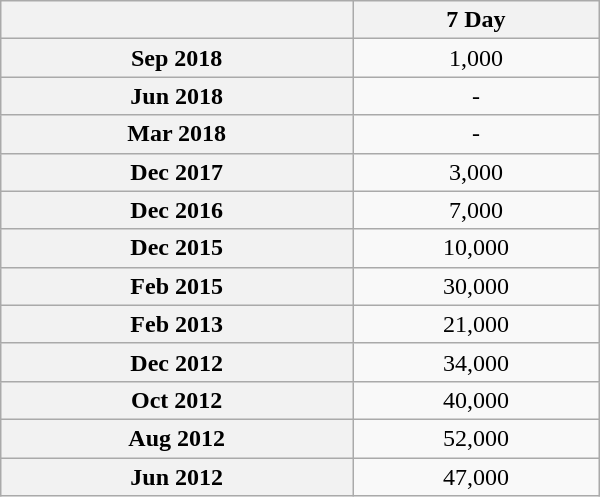<table class="wikitable sortable" style="text-align:center; width:400px; height:200px;">
<tr>
<th></th>
<th>7 Day</th>
</tr>
<tr>
<th>Sep 2018</th>
<td>1,000</td>
</tr>
<tr>
<th>Jun 2018</th>
<td>-</td>
</tr>
<tr>
<th>Mar 2018</th>
<td>-</td>
</tr>
<tr>
<th>Dec 2017</th>
<td>3,000</td>
</tr>
<tr>
<th>Dec 2016</th>
<td>7,000</td>
</tr>
<tr>
<th>Dec 2015</th>
<td>10,000</td>
</tr>
<tr>
<th scope="row">Feb 2015</th>
<td>30,000</td>
</tr>
<tr>
<th scope="row">Feb 2013</th>
<td>21,000</td>
</tr>
<tr>
<th scope="row">Dec 2012</th>
<td>34,000</td>
</tr>
<tr>
<th scope="row">Oct 2012</th>
<td>40,000</td>
</tr>
<tr>
<th scope="row">Aug 2012</th>
<td>52,000</td>
</tr>
<tr>
<th scope="row">Jun 2012</th>
<td>47,000</td>
</tr>
</table>
